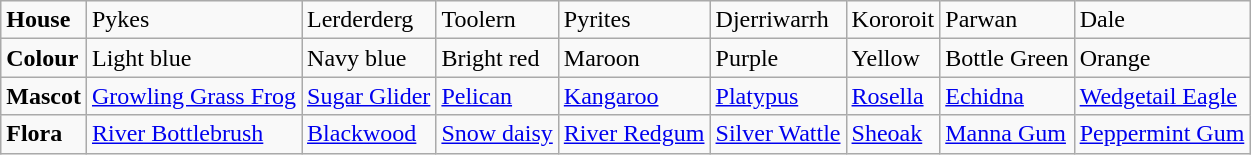<table class="wikitable">
<tr>
<td><strong>House</strong></td>
<td>Pykes</td>
<td>Lerderderg</td>
<td>Toolern</td>
<td>Pyrites</td>
<td>Djerriwarrh</td>
<td>Kororoit</td>
<td>Parwan</td>
<td>Dale</td>
</tr>
<tr>
<td><strong>Colour</strong></td>
<td>Light blue</td>
<td>Navy blue</td>
<td>Bright red</td>
<td>Maroon</td>
<td>Purple</td>
<td>Yellow</td>
<td>Bottle Green</td>
<td>Orange</td>
</tr>
<tr>
<td><strong>Mascot</strong></td>
<td><a href='#'>Growling Grass Frog</a></td>
<td><a href='#'>Sugar Glider</a></td>
<td><a href='#'>Pelican</a></td>
<td><a href='#'>Kangaroo</a></td>
<td><a href='#'>Platypus</a></td>
<td><a href='#'>Rosella</a></td>
<td><a href='#'>Echidna</a></td>
<td><a href='#'>Wedgetail Eagle</a></td>
</tr>
<tr>
<td><strong>Flora</strong></td>
<td><a href='#'>River Bottlebrush</a></td>
<td><a href='#'>Blackwood</a></td>
<td><a href='#'>Snow daisy</a></td>
<td><a href='#'>River Redgum</a></td>
<td><a href='#'>Silver Wattle</a></td>
<td><a href='#'>Sheoak</a></td>
<td><a href='#'>Manna Gum</a></td>
<td><a href='#'>Peppermint Gum</a></td>
</tr>
</table>
